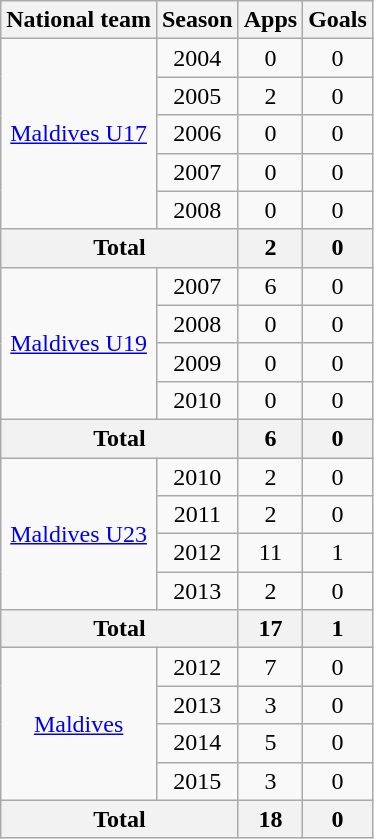<table class="wikitable" style="text-align:center">
<tr>
<th>National team</th>
<th>Season</th>
<th>Apps</th>
<th>Goals</th>
</tr>
<tr>
<td rowspan=5 valign="center"><a href='#'>Maldives U17</a></td>
<td>2004</td>
<td>0</td>
<td>0</td>
</tr>
<tr>
<td>2005</td>
<td>2</td>
<td>0</td>
</tr>
<tr>
<td>2006</td>
<td>0</td>
<td>0</td>
</tr>
<tr>
<td>2007</td>
<td>0</td>
<td>0</td>
</tr>
<tr>
<td>2008</td>
<td>0</td>
<td>0</td>
</tr>
<tr>
<th colspan=2>Total</th>
<th>2</th>
<th>0</th>
</tr>
<tr>
<td rowspan=4 valign="center"><a href='#'>Maldives U19</a></td>
<td>2007</td>
<td>6</td>
<td>0</td>
</tr>
<tr>
<td>2008</td>
<td>0</td>
<td>0</td>
</tr>
<tr>
<td>2009</td>
<td>0</td>
<td>0</td>
</tr>
<tr>
<td>2010</td>
<td>0</td>
<td>0</td>
</tr>
<tr>
<th colspan=2>Total</th>
<th>6</th>
<th>0</th>
</tr>
<tr>
<td rowspan=4 valign="center"><a href='#'>Maldives U23</a></td>
<td>2010</td>
<td>2</td>
<td>0</td>
</tr>
<tr>
<td>2011</td>
<td>2</td>
<td>0</td>
</tr>
<tr>
<td>2012</td>
<td>11</td>
<td>1</td>
</tr>
<tr>
<td>2013</td>
<td>2</td>
<td>0</td>
</tr>
<tr>
<th colspan=2>Total</th>
<th>17</th>
<th>1</th>
</tr>
<tr>
<td rowspan=4 valign="center"><a href='#'>Maldives</a></td>
<td>2012</td>
<td>7</td>
<td>0</td>
</tr>
<tr>
<td>2013</td>
<td>3</td>
<td>0</td>
</tr>
<tr>
<td>2014</td>
<td>5</td>
<td>0</td>
</tr>
<tr>
<td>2015</td>
<td>3</td>
<td>0</td>
</tr>
<tr>
<th colspan=2>Total</th>
<th>18</th>
<th>0</th>
</tr>
</table>
